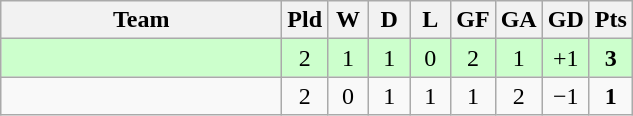<table class="wikitable" style="text-align:center;">
<tr>
<th width=180>Team</th>
<th width=20>Pld</th>
<th width=20>W</th>
<th width=20>D</th>
<th width=20>L</th>
<th width=20>GF</th>
<th width=20>GA</th>
<th width=20>GD</th>
<th width=20>Pts</th>
</tr>
<tr bgcolor="ccffcc">
<td align="left"></td>
<td>2</td>
<td>1</td>
<td>1</td>
<td>0</td>
<td>2</td>
<td>1</td>
<td>+1</td>
<td><strong>3</strong></td>
</tr>
<tr>
<td align="left"></td>
<td>2</td>
<td>0</td>
<td>1</td>
<td>1</td>
<td>1</td>
<td>2</td>
<td>−1</td>
<td><strong>1</strong></td>
</tr>
</table>
